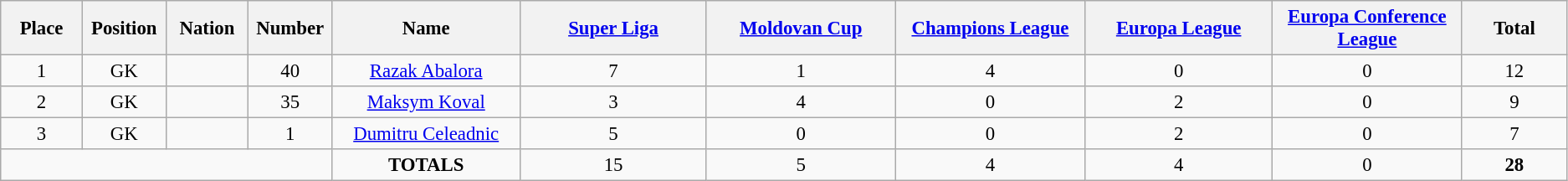<table class="wikitable" style="font-size: 95%; text-align: center;">
<tr>
<th width=60>Place</th>
<th width=60>Position</th>
<th width=60>Nation</th>
<th width=60>Number</th>
<th width=150>Name</th>
<th width=150><a href='#'>Super Liga</a></th>
<th width=150><a href='#'>Moldovan Cup</a></th>
<th width=150><a href='#'>Champions League</a></th>
<th width=150><a href='#'>Europa League</a></th>
<th width=150><a href='#'>Europa Conference League</a></th>
<th width=80><strong>Total</strong></th>
</tr>
<tr>
<td>1</td>
<td>GK</td>
<td></td>
<td>40</td>
<td><a href='#'>Razak Abalora</a></td>
<td>7</td>
<td>1</td>
<td>4</td>
<td>0</td>
<td>0</td>
<td>12</td>
</tr>
<tr>
<td>2</td>
<td>GK</td>
<td></td>
<td>35</td>
<td><a href='#'>Maksym Koval</a></td>
<td>3</td>
<td>4</td>
<td>0</td>
<td>2</td>
<td>0</td>
<td>9</td>
</tr>
<tr>
<td>3</td>
<td>GK</td>
<td></td>
<td>1</td>
<td><a href='#'>Dumitru Celeadnic</a></td>
<td>5</td>
<td>0</td>
<td>0</td>
<td>2</td>
<td>0</td>
<td>7</td>
</tr>
<tr>
<td colspan="4"></td>
<td><strong>TOTALS</strong></td>
<td>15</td>
<td>5</td>
<td>4</td>
<td>4</td>
<td>0</td>
<td><strong>28</strong></td>
</tr>
</table>
